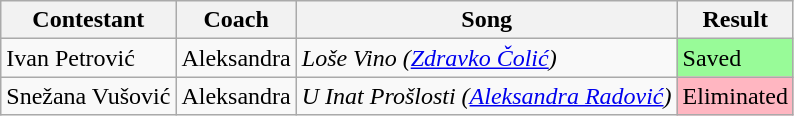<table class="wikitable">
<tr>
<th>Contestant</th>
<th>Coach</th>
<th>Song</th>
<th>Result</th>
</tr>
<tr>
<td>Ivan Petrović</td>
<td>Aleksandra</td>
<td><em>Loše Vino (<a href='#'>Zdravko Čolić</a>)</em></td>
<td style="background:palegreen;">Saved</td>
</tr>
<tr>
<td>Snežana Vušović</td>
<td>Aleksandra</td>
<td><em>U Inat Prošlosti (<a href='#'>Aleksandra Radović</a>)</em></td>
<td style="background:lightpink;">Eliminated</td>
</tr>
</table>
